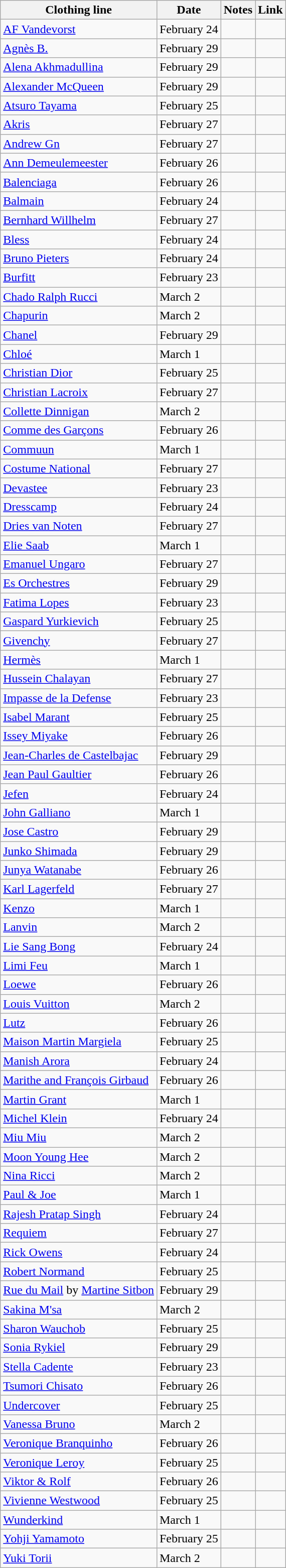<table class="wikitable sortable">
<tr>
<th>Clothing line</th>
<th>Date</th>
<th>Notes</th>
<th>Link</th>
</tr>
<tr>
<td><a href='#'>AF Vandevorst</a></td>
<td>February 24</td>
<td></td>
<td></td>
</tr>
<tr>
<td><a href='#'>Agnès B.</a></td>
<td>February 29</td>
<td></td>
<td></td>
</tr>
<tr>
<td><a href='#'>Alena Akhmadullina</a></td>
<td>February 29</td>
<td></td>
<td></td>
</tr>
<tr>
<td><a href='#'>Alexander McQueen</a></td>
<td>February 29</td>
<td></td>
<td></td>
</tr>
<tr>
<td><a href='#'>Atsuro Tayama</a></td>
<td>February 25</td>
<td></td>
<td></td>
</tr>
<tr>
<td><a href='#'>Akris</a></td>
<td>February 27</td>
<td></td>
<td></td>
</tr>
<tr>
<td><a href='#'>Andrew Gn</a></td>
<td>February 27</td>
<td></td>
<td></td>
</tr>
<tr>
<td><a href='#'>Ann Demeulemeester</a></td>
<td>February 26</td>
<td></td>
<td></td>
</tr>
<tr>
<td><a href='#'>Balenciaga</a></td>
<td>February 26</td>
<td></td>
<td></td>
</tr>
<tr>
<td><a href='#'>Balmain</a></td>
<td>February 24</td>
<td></td>
<td></td>
</tr>
<tr>
<td><a href='#'>Bernhard Willhelm</a></td>
<td>February 27</td>
<td></td>
<td></td>
</tr>
<tr>
<td><a href='#'>Bless</a></td>
<td>February 24</td>
<td></td>
<td></td>
</tr>
<tr>
<td><a href='#'>Bruno Pieters</a></td>
<td>February 24</td>
<td></td>
<td></td>
</tr>
<tr>
<td><a href='#'>Burfitt</a></td>
<td>February 23</td>
<td></td>
<td></td>
</tr>
<tr>
<td><a href='#'>Chado Ralph Rucci</a></td>
<td>March 2</td>
<td></td>
<td></td>
</tr>
<tr>
<td><a href='#'>Chapurin</a></td>
<td>March 2</td>
<td></td>
<td></td>
</tr>
<tr>
<td><a href='#'>Chanel</a></td>
<td>February 29</td>
<td></td>
<td></td>
</tr>
<tr>
<td><a href='#'>Chloé</a></td>
<td>March 1</td>
<td></td>
<td></td>
</tr>
<tr>
<td><a href='#'>Christian Dior</a></td>
<td>February 25</td>
<td></td>
<td></td>
</tr>
<tr>
<td><a href='#'>Christian Lacroix</a></td>
<td>February 27</td>
<td></td>
<td></td>
</tr>
<tr>
<td><a href='#'>Collette Dinnigan</a></td>
<td>March 2</td>
<td></td>
<td></td>
</tr>
<tr>
<td><a href='#'>Comme des Garçons</a></td>
<td>February 26</td>
<td></td>
<td></td>
</tr>
<tr>
<td><a href='#'>Commuun</a></td>
<td>March 1</td>
<td></td>
<td></td>
</tr>
<tr>
<td><a href='#'>Costume National</a></td>
<td>February 27</td>
<td></td>
<td></td>
</tr>
<tr>
<td><a href='#'>Devastee</a></td>
<td>February 23</td>
<td></td>
<td></td>
</tr>
<tr>
<td><a href='#'>Dresscamp</a></td>
<td>February 24</td>
<td></td>
<td></td>
</tr>
<tr>
<td><a href='#'>Dries van Noten</a></td>
<td>February 27</td>
<td></td>
<td></td>
</tr>
<tr>
<td><a href='#'>Elie Saab</a></td>
<td>March 1</td>
<td></td>
<td></td>
</tr>
<tr>
<td><a href='#'>Emanuel Ungaro</a></td>
<td>February 27</td>
<td></td>
<td></td>
</tr>
<tr>
<td><a href='#'>Es Orchestres</a></td>
<td>February 29</td>
<td></td>
<td></td>
</tr>
<tr>
<td><a href='#'>Fatima Lopes</a></td>
<td>February 23</td>
<td></td>
<td></td>
</tr>
<tr>
<td><a href='#'>Gaspard Yurkievich</a></td>
<td>February 25</td>
<td></td>
<td></td>
</tr>
<tr>
<td><a href='#'>Givenchy</a></td>
<td>February 27</td>
<td></td>
<td></td>
</tr>
<tr>
<td><a href='#'>Hermès</a></td>
<td>March 1</td>
<td></td>
<td></td>
</tr>
<tr>
<td><a href='#'>Hussein Chalayan</a></td>
<td>February 27</td>
<td></td>
<td></td>
</tr>
<tr>
<td><a href='#'>Impasse de la Defense</a></td>
<td>February 23</td>
<td></td>
<td></td>
</tr>
<tr>
<td><a href='#'>Isabel Marant</a></td>
<td>February 25</td>
<td></td>
<td></td>
</tr>
<tr>
<td><a href='#'>Issey Miyake</a></td>
<td>February 26</td>
<td></td>
<td></td>
</tr>
<tr>
<td><a href='#'>Jean-Charles de Castelbajac</a></td>
<td>February 29</td>
<td></td>
<td></td>
</tr>
<tr>
<td><a href='#'>Jean Paul Gaultier</a></td>
<td>February 26</td>
<td></td>
<td></td>
</tr>
<tr>
<td><a href='#'>Jefen</a></td>
<td>February 24</td>
<td></td>
<td></td>
</tr>
<tr>
<td><a href='#'>John Galliano</a></td>
<td>March 1</td>
<td></td>
<td></td>
</tr>
<tr>
<td><a href='#'>Jose Castro</a></td>
<td>February 29</td>
<td></td>
<td></td>
</tr>
<tr>
<td><a href='#'>Junko Shimada</a></td>
<td>February 29</td>
<td></td>
<td></td>
</tr>
<tr>
<td><a href='#'>Junya Watanabe</a></td>
<td>February 26</td>
<td></td>
<td></td>
</tr>
<tr>
<td><a href='#'>Karl Lagerfeld</a></td>
<td>February 27</td>
<td></td>
<td></td>
</tr>
<tr>
<td><a href='#'>Kenzo</a></td>
<td>March 1</td>
<td></td>
<td></td>
</tr>
<tr>
<td><a href='#'>Lanvin</a></td>
<td>March 2</td>
<td></td>
<td></td>
</tr>
<tr>
<td><a href='#'>Lie Sang Bong</a></td>
<td>February 24</td>
<td></td>
<td></td>
</tr>
<tr>
<td><a href='#'>Limi Feu</a></td>
<td>March 1</td>
<td></td>
<td></td>
</tr>
<tr>
<td><a href='#'>Loewe</a></td>
<td>February 26</td>
<td></td>
<td></td>
</tr>
<tr>
<td><a href='#'>Louis Vuitton</a></td>
<td>March 2</td>
<td></td>
<td></td>
</tr>
<tr>
<td><a href='#'>Lutz</a></td>
<td>February 26</td>
<td></td>
<td></td>
</tr>
<tr>
<td><a href='#'>Maison Martin Margiela</a></td>
<td>February 25</td>
<td></td>
<td></td>
</tr>
<tr>
<td><a href='#'>Manish Arora</a></td>
<td>February 24</td>
<td></td>
<td></td>
</tr>
<tr>
<td><a href='#'>Marithe and François Girbaud</a></td>
<td>February 26</td>
<td></td>
<td></td>
</tr>
<tr>
<td><a href='#'>Martin Grant</a></td>
<td>March 1</td>
<td></td>
<td></td>
</tr>
<tr>
<td><a href='#'>Michel Klein</a></td>
<td>February 24</td>
<td></td>
<td></td>
</tr>
<tr>
<td><a href='#'>Miu Miu</a></td>
<td>March 2</td>
<td></td>
<td></td>
</tr>
<tr>
<td><a href='#'>Moon Young Hee</a></td>
<td>March 2</td>
<td></td>
<td></td>
</tr>
<tr>
<td><a href='#'>Nina Ricci</a></td>
<td>March 2</td>
<td></td>
<td></td>
</tr>
<tr>
<td><a href='#'>Paul & Joe</a></td>
<td>March 1</td>
<td></td>
<td></td>
</tr>
<tr>
<td><a href='#'>Rajesh Pratap Singh</a></td>
<td>February 24</td>
<td></td>
<td></td>
</tr>
<tr>
<td><a href='#'>Requiem</a></td>
<td>February 27</td>
<td></td>
<td></td>
</tr>
<tr>
<td><a href='#'>Rick Owens</a></td>
<td>February 24</td>
<td></td>
<td></td>
</tr>
<tr>
<td><a href='#'>Robert Normand</a></td>
<td>February 25</td>
<td></td>
<td></td>
</tr>
<tr>
<td><a href='#'>Rue du Mail</a> by <a href='#'>Martine Sitbon</a></td>
<td>February 29</td>
<td></td>
<td></td>
</tr>
<tr>
<td><a href='#'>Sakina M'sa</a></td>
<td>March 2</td>
<td></td>
<td></td>
</tr>
<tr>
<td><a href='#'>Sharon Wauchob</a></td>
<td>February 25</td>
<td></td>
<td></td>
</tr>
<tr>
<td><a href='#'>Sonia Rykiel</a></td>
<td>February 29</td>
<td></td>
<td></td>
</tr>
<tr>
<td><a href='#'>Stella Cadente</a></td>
<td>February 23</td>
<td></td>
<td></td>
</tr>
<tr>
<td><a href='#'>Tsumori Chisato</a></td>
<td>February 26</td>
<td></td>
<td></td>
</tr>
<tr>
<td><a href='#'>Undercover</a></td>
<td>February 25</td>
<td></td>
<td></td>
</tr>
<tr>
<td><a href='#'>Vanessa Bruno</a></td>
<td>March 2</td>
<td></td>
<td></td>
</tr>
<tr>
<td><a href='#'>Veronique Branquinho</a></td>
<td>February 26</td>
<td></td>
<td></td>
</tr>
<tr>
<td><a href='#'>Veronique Leroy</a></td>
<td>February 25</td>
<td></td>
<td></td>
</tr>
<tr>
<td><a href='#'>Viktor & Rolf</a></td>
<td>February 26</td>
<td></td>
<td></td>
</tr>
<tr>
<td><a href='#'>Vivienne Westwood</a></td>
<td>February 25</td>
<td></td>
<td></td>
</tr>
<tr>
<td><a href='#'>Wunderkind</a></td>
<td>March 1</td>
<td></td>
<td></td>
</tr>
<tr>
<td><a href='#'>Yohji Yamamoto</a></td>
<td>February 25</td>
<td></td>
<td></td>
</tr>
<tr>
<td><a href='#'>Yuki Torii</a></td>
<td>March 2</td>
<td></td>
<td></td>
</tr>
</table>
